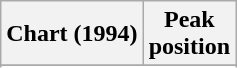<table class="wikitable sortable plainrowheaders">
<tr>
<th>Chart (1994)</th>
<th>Peak<br>position</th>
</tr>
<tr>
</tr>
<tr>
</tr>
</table>
